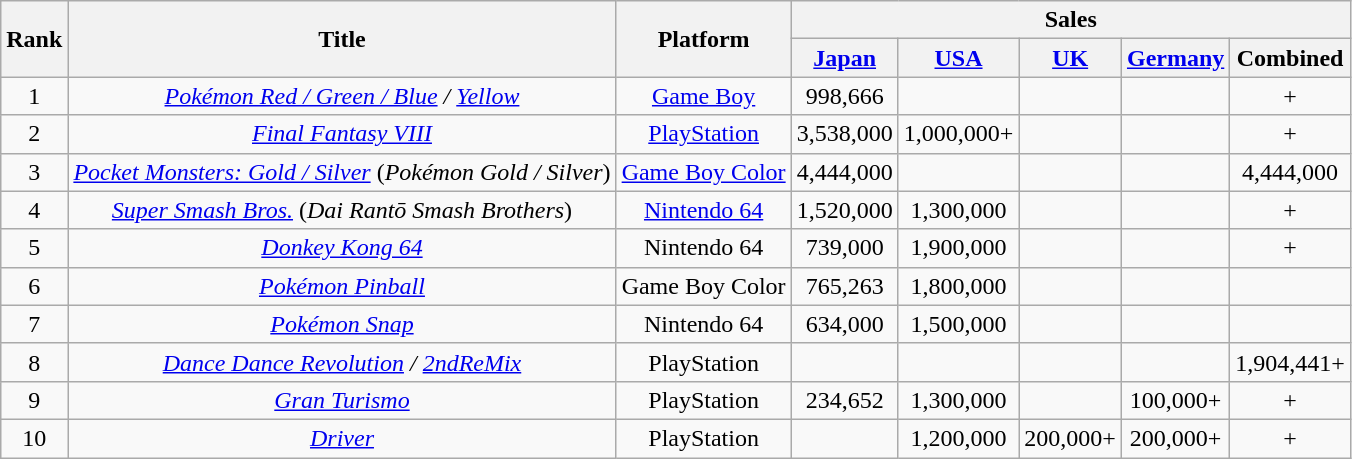<table class="wikitable sortable" style="text-align:center">
<tr>
<th rowspan="2">Rank</th>
<th rowspan="2">Title</th>
<th rowspan="2">Platform</th>
<th colspan="5">Sales</th>
</tr>
<tr>
<th><a href='#'>Japan</a></th>
<th><a href='#'>USA</a></th>
<th><a href='#'>UK</a></th>
<th><a href='#'>Germany</a></th>
<th>Combined</th>
</tr>
<tr>
<td>1</td>
<td><em><a href='#'>Pokémon Red / Green / Blue</a> / <a href='#'>Yellow</a></em></td>
<td><a href='#'>Game Boy</a></td>
<td>998,666</td>
<td></td>
<td></td>
<td></td>
<td>+</td>
</tr>
<tr>
<td>2</td>
<td><em><a href='#'>Final Fantasy VIII</a></em></td>
<td><a href='#'>PlayStation</a></td>
<td>3,538,000</td>
<td>1,000,000+</td>
<td></td>
<td></td>
<td>+</td>
</tr>
<tr>
<td>3</td>
<td><em><a href='#'>Pocket Monsters: Gold / Silver</a></em> (<em>Pokémon Gold / Silver</em>)</td>
<td><a href='#'>Game Boy Color</a></td>
<td>4,444,000</td>
<td></td>
<td></td>
<td></td>
<td>4,444,000</td>
</tr>
<tr>
<td>4</td>
<td><em><a href='#'>Super Smash Bros.</a></em> (<em>Dai Rantō Smash Brothers</em>)</td>
<td><a href='#'>Nintendo 64</a></td>
<td>1,520,000</td>
<td>1,300,000</td>
<td></td>
<td></td>
<td>+</td>
</tr>
<tr>
<td>5</td>
<td><em><a href='#'>Donkey Kong 64</a></em></td>
<td>Nintendo 64</td>
<td>739,000</td>
<td>1,900,000</td>
<td></td>
<td></td>
<td>+</td>
</tr>
<tr>
<td>6</td>
<td><em><a href='#'>Pokémon Pinball</a></em></td>
<td>Game Boy Color</td>
<td>765,263</td>
<td>1,800,000</td>
<td></td>
<td></td>
<td></td>
</tr>
<tr>
<td>7</td>
<td><em><a href='#'>Pokémon Snap</a></em></td>
<td>Nintendo 64</td>
<td>634,000</td>
<td>1,500,000</td>
<td></td>
<td></td>
<td></td>
</tr>
<tr>
<td>8</td>
<td><em><a href='#'>Dance Dance Revolution</a> / <a href='#'>2ndReMix</a></em></td>
<td>PlayStation</td>
<td></td>
<td></td>
<td></td>
<td></td>
<td>1,904,441+</td>
</tr>
<tr>
<td>9</td>
<td><em><a href='#'>Gran Turismo</a></em></td>
<td>PlayStation</td>
<td>234,652</td>
<td>1,300,000</td>
<td></td>
<td>100,000+</td>
<td>+</td>
</tr>
<tr>
<td>10</td>
<td><em><a href='#'>Driver</a></em></td>
<td>PlayStation</td>
<td></td>
<td>1,200,000</td>
<td>200,000+</td>
<td>200,000+</td>
<td>+</td>
</tr>
</table>
